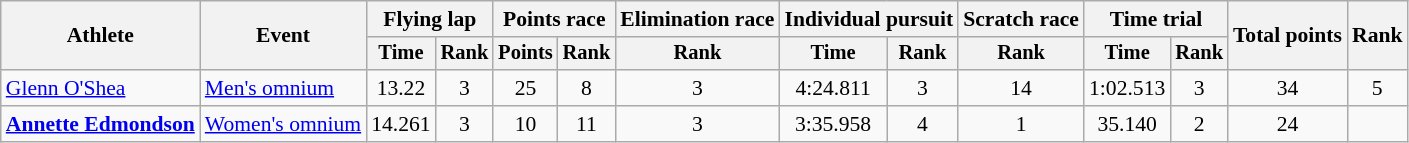<table class="wikitable" style="font-size:90%">
<tr>
<th rowspan=2>Athlete</th>
<th rowspan=2>Event</th>
<th colspan=2>Flying lap</th>
<th colspan=2>Points race</th>
<th>Elimination race</th>
<th colspan=2>Individual pursuit</th>
<th>Scratch race</th>
<th colspan=2>Time trial</th>
<th rowspan=2>Total points</th>
<th rowspan=2>Rank</th>
</tr>
<tr style="font-size:95%">
<th>Time</th>
<th>Rank</th>
<th>Points</th>
<th>Rank</th>
<th>Rank</th>
<th>Time</th>
<th>Rank</th>
<th>Rank</th>
<th>Time</th>
<th>Rank</th>
</tr>
<tr align=center>
<td align=left><a href='#'>Glenn O'Shea</a></td>
<td align=left><a href='#'>Men's omnium</a></td>
<td>13.22</td>
<td>3</td>
<td>25</td>
<td>8</td>
<td>3</td>
<td>4:24.811</td>
<td>3</td>
<td>14</td>
<td>1:02.513</td>
<td>3</td>
<td>34</td>
<td>5</td>
</tr>
<tr align=center>
<td align=left><strong><a href='#'>Annette Edmondson</a></strong></td>
<td align=left><a href='#'>Women's omnium</a></td>
<td>14.261</td>
<td>3</td>
<td>10</td>
<td>11</td>
<td>3</td>
<td>3:35.958</td>
<td>4</td>
<td>1</td>
<td>35.140</td>
<td>2</td>
<td>24</td>
<td></td>
</tr>
</table>
